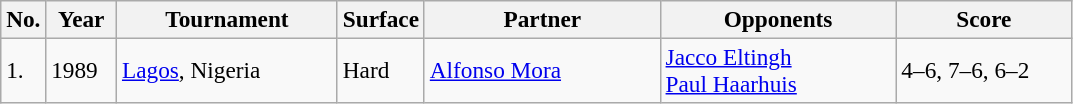<table class="sortable wikitable" style=font-size:97%>
<tr>
<th style="width:20px" class="unsortable">No.</th>
<th style="width:40px">Year</th>
<th style="width:140px">Tournament</th>
<th style="width:50px">Surface</th>
<th style="width:150px">Partner</th>
<th style="width:150px">Opponents</th>
<th style="width:110px" class="unsortable">Score</th>
</tr>
<tr>
<td>1.</td>
<td>1989</td>
<td><a href='#'>Lagos</a>, Nigeria</td>
<td>Hard</td>
<td> <a href='#'>Alfonso Mora</a></td>
<td> <a href='#'>Jacco Eltingh</a><br> <a href='#'>Paul Haarhuis</a></td>
<td>4–6, 7–6, 6–2</td>
</tr>
</table>
